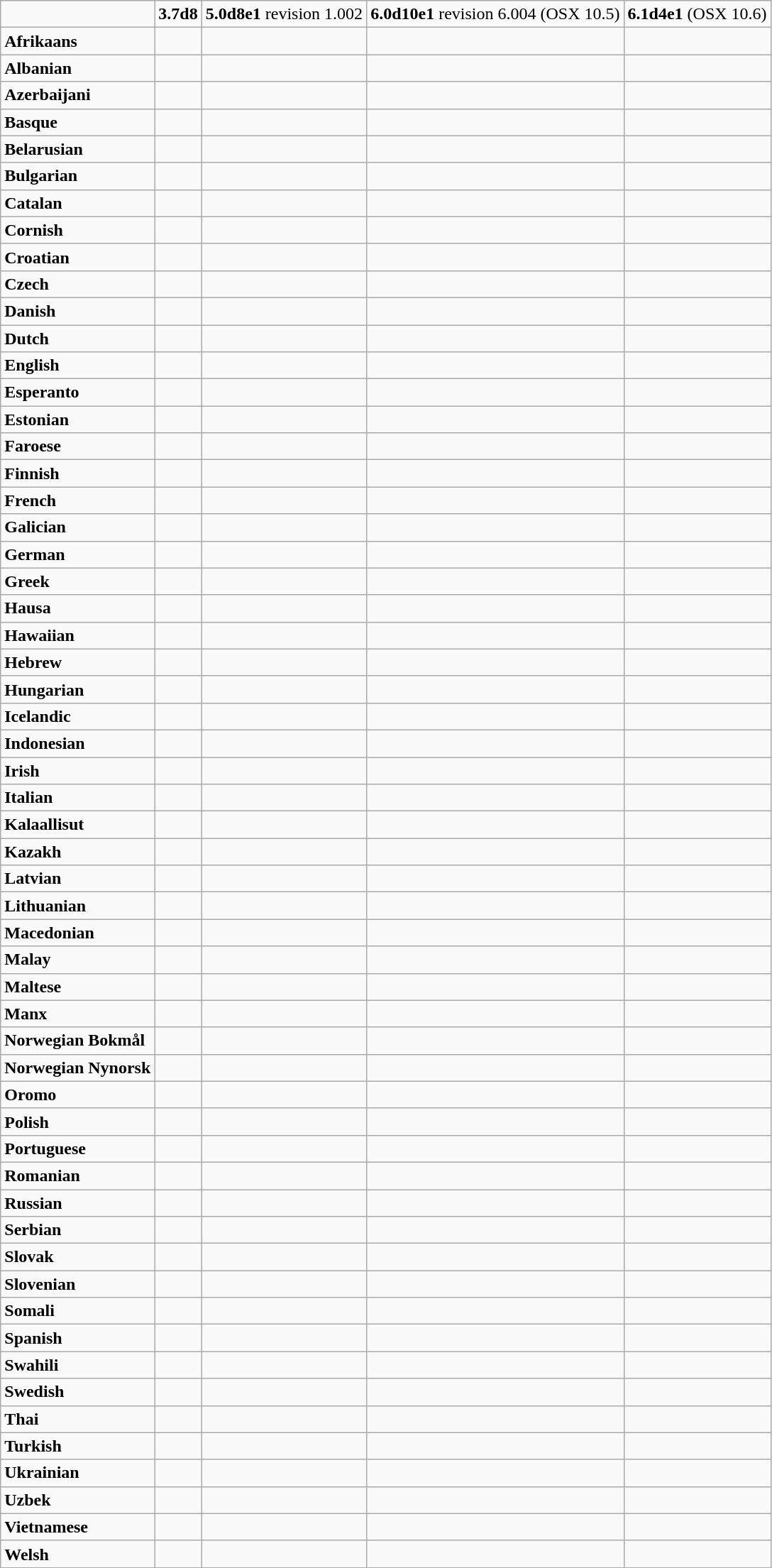<table class="wikitable">
<tr>
<td></td>
<td><strong>3.7d8</strong></td>
<td><strong>5.0d8e1</strong> revision 1.002</td>
<td><strong>6.0d10e1</strong> revision 6.004 (OSX 10.5)</td>
<td><strong>6.1d4e1</strong> (OSX 10.6)</td>
</tr>
<tr>
<td><strong>Afrikaans</strong></td>
<td></td>
<td></td>
<td></td>
<td></td>
</tr>
<tr>
<td><strong>Albanian</strong></td>
<td></td>
<td></td>
<td></td>
<td></td>
</tr>
<tr>
<td><strong>Azerbaijani</strong></td>
<td></td>
<td></td>
<td></td>
<td></td>
</tr>
<tr>
<td><strong>Basque</strong></td>
<td></td>
<td></td>
<td></td>
<td></td>
</tr>
<tr>
<td><strong>Belarusian</strong></td>
<td></td>
<td></td>
<td></td>
<td></td>
</tr>
<tr>
<td><strong>Bulgarian</strong></td>
<td></td>
<td></td>
<td></td>
<td></td>
</tr>
<tr>
<td><strong>Catalan</strong></td>
<td></td>
<td></td>
<td></td>
<td></td>
</tr>
<tr>
<td><strong>Cornish</strong></td>
<td></td>
<td></td>
<td></td>
<td></td>
</tr>
<tr>
<td><strong>Croatian</strong></td>
<td></td>
<td></td>
<td></td>
<td></td>
</tr>
<tr>
<td><strong>Czech</strong></td>
<td></td>
<td></td>
<td></td>
<td></td>
</tr>
<tr>
<td><strong>Danish</strong></td>
<td></td>
<td></td>
<td></td>
<td></td>
</tr>
<tr>
<td><strong>Dutch</strong></td>
<td></td>
<td></td>
<td></td>
<td></td>
</tr>
<tr>
<td><strong>English</strong></td>
<td></td>
<td></td>
<td></td>
<td></td>
</tr>
<tr>
<td><strong>Esperanto</strong></td>
<td></td>
<td></td>
<td></td>
<td></td>
</tr>
<tr>
<td><strong>Estonian</strong></td>
<td></td>
<td></td>
<td></td>
<td></td>
</tr>
<tr>
<td><strong>Faroese</strong></td>
<td></td>
<td></td>
<td></td>
<td></td>
</tr>
<tr>
<td><strong>Finnish</strong></td>
<td></td>
<td></td>
<td></td>
<td></td>
</tr>
<tr>
<td><strong>French</strong></td>
<td></td>
<td></td>
<td></td>
<td></td>
</tr>
<tr>
<td><strong>Galician</strong></td>
<td></td>
<td></td>
<td></td>
<td></td>
</tr>
<tr>
<td><strong>German</strong></td>
<td></td>
<td></td>
<td></td>
<td></td>
</tr>
<tr>
<td><strong>Greek</strong></td>
<td></td>
<td></td>
<td></td>
<td></td>
</tr>
<tr>
<td><strong>Hausa</strong></td>
<td></td>
<td></td>
<td></td>
<td></td>
</tr>
<tr>
<td><strong>Hawaiian</strong></td>
<td></td>
<td></td>
<td></td>
<td></td>
</tr>
<tr>
<td><strong>Hebrew</strong></td>
<td></td>
<td></td>
<td></td>
<td></td>
</tr>
<tr>
<td><strong>Hungarian</strong></td>
<td></td>
<td></td>
<td></td>
<td></td>
</tr>
<tr>
<td><strong>Icelandic</strong></td>
<td></td>
<td></td>
<td></td>
<td></td>
</tr>
<tr>
<td><strong>Indonesian</strong></td>
<td></td>
<td></td>
<td></td>
<td></td>
</tr>
<tr>
<td><strong>Irish</strong></td>
<td></td>
<td></td>
<td></td>
<td></td>
</tr>
<tr>
<td><strong>Italian</strong></td>
<td></td>
<td></td>
<td></td>
<td></td>
</tr>
<tr>
<td><strong>Kalaallisut</strong></td>
<td></td>
<td></td>
<td></td>
<td></td>
</tr>
<tr>
<td><strong>Kazakh</strong></td>
<td></td>
<td></td>
<td></td>
<td></td>
</tr>
<tr>
<td><strong>Latvian</strong></td>
<td></td>
<td></td>
<td></td>
<td></td>
</tr>
<tr>
<td><strong>Lithuanian</strong></td>
<td></td>
<td></td>
<td></td>
<td></td>
</tr>
<tr>
<td><strong>Macedonian</strong></td>
<td></td>
<td></td>
<td></td>
<td></td>
</tr>
<tr>
<td><strong>Malay</strong></td>
<td></td>
<td></td>
<td></td>
<td></td>
</tr>
<tr>
<td><strong>Maltese</strong></td>
<td></td>
<td></td>
<td></td>
<td></td>
</tr>
<tr>
<td><strong>Manx</strong></td>
<td></td>
<td></td>
<td></td>
<td></td>
</tr>
<tr>
<td><strong>Norwegian Bokmål</strong></td>
<td></td>
<td></td>
<td></td>
<td></td>
</tr>
<tr>
<td><strong>Norwegian Nynorsk</strong></td>
<td></td>
<td></td>
<td></td>
<td></td>
</tr>
<tr>
<td><strong>Oromo</strong></td>
<td></td>
<td></td>
<td></td>
<td></td>
</tr>
<tr>
<td><strong>Polish</strong></td>
<td></td>
<td></td>
<td></td>
<td></td>
</tr>
<tr>
<td><strong>Portuguese</strong></td>
<td></td>
<td></td>
<td></td>
<td></td>
</tr>
<tr>
<td><strong>Romanian</strong></td>
<td></td>
<td></td>
<td></td>
<td></td>
</tr>
<tr>
<td><strong>Russian</strong></td>
<td></td>
<td></td>
<td></td>
<td></td>
</tr>
<tr>
<td><strong>Serbian</strong></td>
<td></td>
<td></td>
<td></td>
<td></td>
</tr>
<tr>
<td><strong>Slovak</strong></td>
<td></td>
<td></td>
<td></td>
<td></td>
</tr>
<tr>
<td><strong>Slovenian</strong></td>
<td></td>
<td></td>
<td></td>
<td></td>
</tr>
<tr>
<td><strong>Somali</strong></td>
<td></td>
<td></td>
<td></td>
<td></td>
</tr>
<tr>
<td><strong>Spanish</strong></td>
<td></td>
<td></td>
<td></td>
<td></td>
</tr>
<tr>
<td><strong>Swahili</strong></td>
<td></td>
<td></td>
<td></td>
<td></td>
</tr>
<tr>
<td><strong>Swedish</strong></td>
<td></td>
<td></td>
<td></td>
<td></td>
</tr>
<tr>
<td><strong>Thai</strong></td>
<td></td>
<td></td>
<td></td>
<td></td>
</tr>
<tr>
<td><strong>Turkish</strong></td>
<td></td>
<td></td>
<td></td>
<td></td>
</tr>
<tr>
<td><strong>Ukrainian</strong></td>
<td></td>
<td></td>
<td></td>
<td></td>
</tr>
<tr>
<td><strong>Uzbek</strong></td>
<td></td>
<td></td>
<td></td>
<td></td>
</tr>
<tr>
<td><strong>Vietnamese</strong></td>
<td></td>
<td></td>
<td></td>
<td></td>
</tr>
<tr>
<td><strong>Welsh</strong></td>
<td></td>
<td></td>
<td></td>
<td></td>
</tr>
</table>
